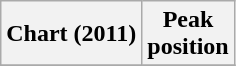<table class="wikitable plainrowheaders">
<tr>
<th>Chart (2011)</th>
<th>Peak<br>position</th>
</tr>
<tr>
</tr>
</table>
